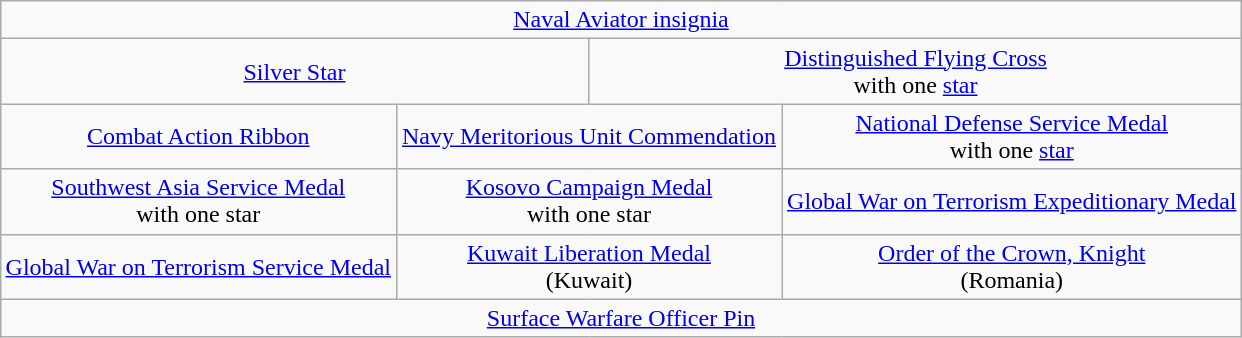<table class="wikitable" style="margin:1em auto; text-align:center;">
<tr>
<td colspan="6"><a href='#'>Naval Aviator insignia</a></td>
</tr>
<tr>
<td colspan="3"><a href='#'>Silver Star</a></td>
<td colspan="3"><a href='#'>Distinguished Flying Cross</a><br>with one <a href='#'>star</a></td>
</tr>
<tr>
<td colspan="2"><a href='#'>Combat Action Ribbon</a></td>
<td colspan="2"><a href='#'>Navy Meritorious Unit Commendation</a></td>
<td colspan="2"><a href='#'>National Defense Service Medal</a><br>with one <a href='#'>star</a></td>
</tr>
<tr>
<td colspan="2"><a href='#'>Southwest Asia Service Medal</a><br>with one star</td>
<td colspan="2"><a href='#'>Kosovo Campaign Medal</a> <br>with one star</td>
<td colspan="2"><a href='#'>Global War on Terrorism Expeditionary Medal</a></td>
</tr>
<tr>
<td colspan="2"><a href='#'>Global War on Terrorism Service Medal</a></td>
<td colspan="2"><a href='#'>Kuwait Liberation Medal</a><br>(Kuwait)</td>
<td colspan="2"><a href='#'>Order of the Crown, Knight</a><br>(Romania)</td>
</tr>
<tr>
<td colspan="6"><a href='#'>Surface Warfare Officer Pin</a></td>
</tr>
</table>
